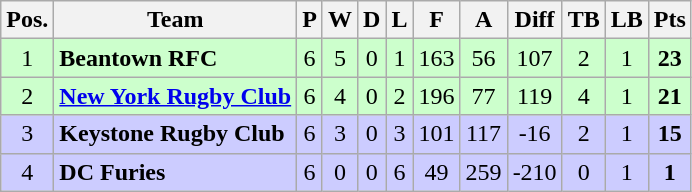<table class="wikitable" style="text-align: center;">
<tr>
<th>Pos.</th>
<th>Team</th>
<th>P</th>
<th>W</th>
<th>D</th>
<th>L</th>
<th>F</th>
<th>A</th>
<th>Diff</th>
<th>TB</th>
<th>LB</th>
<th>Pts</th>
</tr>
<tr bgcolor=ccffcc>
<td>1</td>
<td align=left><strong>Beantown RFC</strong></td>
<td>6</td>
<td>5</td>
<td>0</td>
<td>1</td>
<td>163</td>
<td>56</td>
<td>107</td>
<td>2</td>
<td>1</td>
<td><strong>23</strong></td>
</tr>
<tr bgcolor=ccffcc>
<td>2</td>
<td align=left><strong><a href='#'>New York Rugby Club</a></strong></td>
<td>6</td>
<td>4</td>
<td>0</td>
<td>2</td>
<td>196</td>
<td>77</td>
<td>119</td>
<td>4</td>
<td>1</td>
<td><strong>21</strong></td>
</tr>
<tr bgcolor=ccccff>
<td>3</td>
<td align=left><strong>Keystone Rugby Club</strong></td>
<td>6</td>
<td>3</td>
<td>0</td>
<td>3</td>
<td>101</td>
<td>117</td>
<td>-16</td>
<td>2</td>
<td>1</td>
<td><strong>15</strong></td>
</tr>
<tr bgcolor=ccccff>
<td>4</td>
<td align=left><strong>DC Furies</strong></td>
<td>6</td>
<td>0</td>
<td>0</td>
<td>6</td>
<td>49</td>
<td>259</td>
<td>-210</td>
<td>0</td>
<td>1</td>
<td><strong>1</strong></td>
</tr>
</table>
